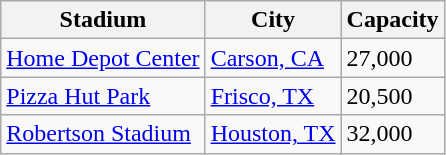<table class="wikitable sortable">
<tr>
<th>Stadium</th>
<th>City</th>
<th>Capacity</th>
</tr>
<tr>
<td><a href='#'>Home Depot Center</a></td>
<td><a href='#'>Carson, CA</a></td>
<td>27,000</td>
</tr>
<tr>
<td><a href='#'>Pizza Hut Park</a></td>
<td><a href='#'>Frisco, TX</a></td>
<td>20,500</td>
</tr>
<tr>
<td><a href='#'>Robertson Stadium</a></td>
<td><a href='#'>Houston, TX</a></td>
<td>32,000</td>
</tr>
</table>
